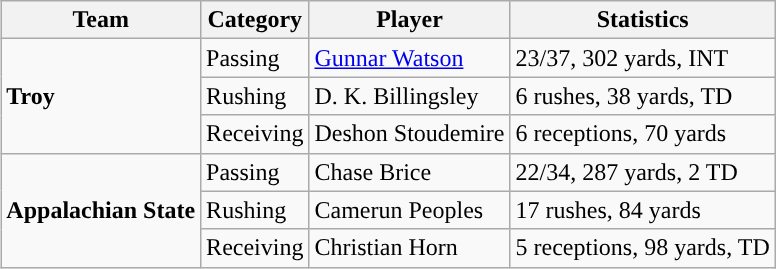<table class="wikitable" style="float: right;">
<tr>
<th>Team</th>
<th>Category</th>
<th>Player</th>
<th>Statistics</th>
</tr>
<tr>
<td rowspan=3><strong>Troy</strong></td>
<td>Passing</td>
<td><a href='#'>Gunnar Watson</a></td>
<td>23/37, 302 yards, INT</td>
</tr>
<tr>
<td>Rushing</td>
<td>D. K. Billingsley</td>
<td>6 rushes, 38 yards, TD</td>
</tr>
<tr>
<td>Receiving</td>
<td>Deshon Stoudemire</td>
<td>6 receptions, 70 yards</td>
</tr>
<tr>
<td rowspan=3><strong>Appalachian State</strong></td>
<td>Passing</td>
<td>Chase Brice</td>
<td>22/34, 287 yards, 2 TD</td>
</tr>
<tr>
<td>Rushing</td>
<td>Camerun Peoples</td>
<td>17 rushes, 84 yards</td>
</tr>
<tr>
<td>Receiving</td>
<td>Christian Horn</td>
<td>5 receptions, 98 yards, TD</td>
</tr>
</table>
